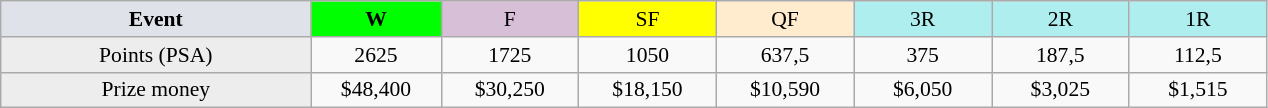<table class=wikitable style=font-size:90%;text-align:center>
<tr>
<td width=200 colspan=1 bgcolor=#dfe2e9><strong>Event</strong></td>
<td width=80 bgcolor=lime><strong>W</strong></td>
<td width=85 bgcolor=#D8BFD8>F</td>
<td width=85 bgcolor=#FFFF00>SF</td>
<td width=85 bgcolor=#ffebcd>QF</td>
<td width=85 bgcolor=#afeeee>3R</td>
<td width=85 bgcolor=#afeeee>2R</td>
<td width=85 bgcolor=#afeeee>1R</td>
</tr>
<tr>
<td bgcolor=#EDEDED>Points (PSA)</td>
<td>2625</td>
<td>1725</td>
<td>1050</td>
<td>637,5</td>
<td>375</td>
<td>187,5</td>
<td>112,5</td>
</tr>
<tr>
<td bgcolor=#EDEDED>Prize money</td>
<td>$48,400</td>
<td>$30,250</td>
<td>$18,150</td>
<td>$10,590</td>
<td>$6,050</td>
<td>$3,025</td>
<td>$1,515</td>
</tr>
</table>
